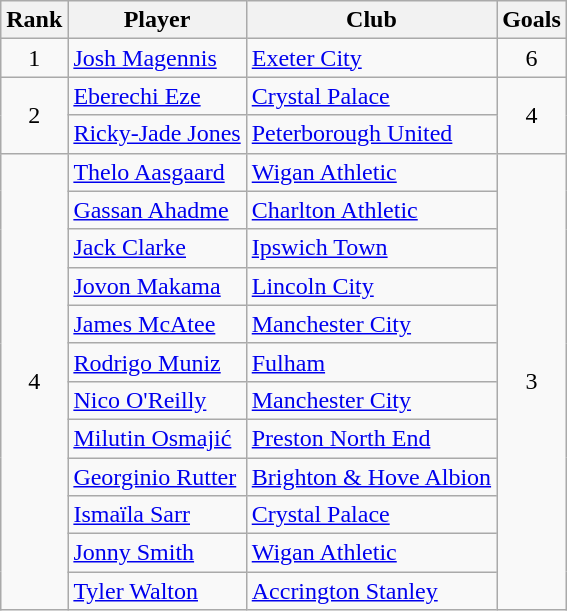<table class="wikitable sortable">
<tr>
<th>Rank</th>
<th>Player</th>
<th>Club</th>
<th>Goals</th>
</tr>
<tr>
<td align="center">1</td>
<td align="left"> <a href='#'>Josh Magennis</a></td>
<td align="left"><a href='#'>Exeter City</a></td>
<td align="center">6</td>
</tr>
<tr>
<td align="center" rowspan="2">2</td>
<td align="left"> <a href='#'>Eberechi Eze</a></td>
<td align="left"><a href='#'>Crystal Palace</a></td>
<td align="center" rowspan="2">4</td>
</tr>
<tr>
<td align="left"> <a href='#'>Ricky-Jade Jones</a></td>
<td align="left"><a href='#'>Peterborough United</a></td>
</tr>
<tr>
<td align="center" rowspan="12">4</td>
<td align="left"> <a href='#'>Thelo Aasgaard</a></td>
<td align="left"><a href='#'>Wigan Athletic</a></td>
<td align="center" rowspan="12">3</td>
</tr>
<tr>
<td align="left"> <a href='#'>Gassan Ahadme</a></td>
<td align="left"><a href='#'>Charlton Athletic</a></td>
</tr>
<tr>
<td align="left"> <a href='#'>Jack Clarke</a></td>
<td align="left"><a href='#'>Ipswich Town</a></td>
</tr>
<tr>
<td align="left"> <a href='#'>Jovon Makama</a></td>
<td align="left"><a href='#'>Lincoln City</a></td>
</tr>
<tr>
<td align="left"> <a href='#'>James McAtee</a></td>
<td align="left"><a href='#'>Manchester City</a></td>
</tr>
<tr>
<td align="left"> <a href='#'>Rodrigo Muniz</a></td>
<td align="left"><a href='#'>Fulham</a></td>
</tr>
<tr>
<td align="left"> <a href='#'>Nico O'Reilly</a></td>
<td align="left"><a href='#'>Manchester City</a></td>
</tr>
<tr>
<td align="left"> <a href='#'>Milutin Osmajić</a></td>
<td align="left"><a href='#'>Preston North End</a></td>
</tr>
<tr>
<td align="left"> <a href='#'>Georginio Rutter</a></td>
<td align="left"><a href='#'>Brighton & Hove Albion</a></td>
</tr>
<tr>
<td align="left"> <a href='#'>Ismaïla Sarr</a></td>
<td align="left"><a href='#'>Crystal Palace</a></td>
</tr>
<tr>
<td align="left"> <a href='#'>Jonny Smith</a></td>
<td align="left"><a href='#'>Wigan Athletic</a></td>
</tr>
<tr>
<td align="left"> <a href='#'>Tyler Walton</a></td>
<td align="left"><a href='#'>Accrington Stanley</a></td>
</tr>
</table>
